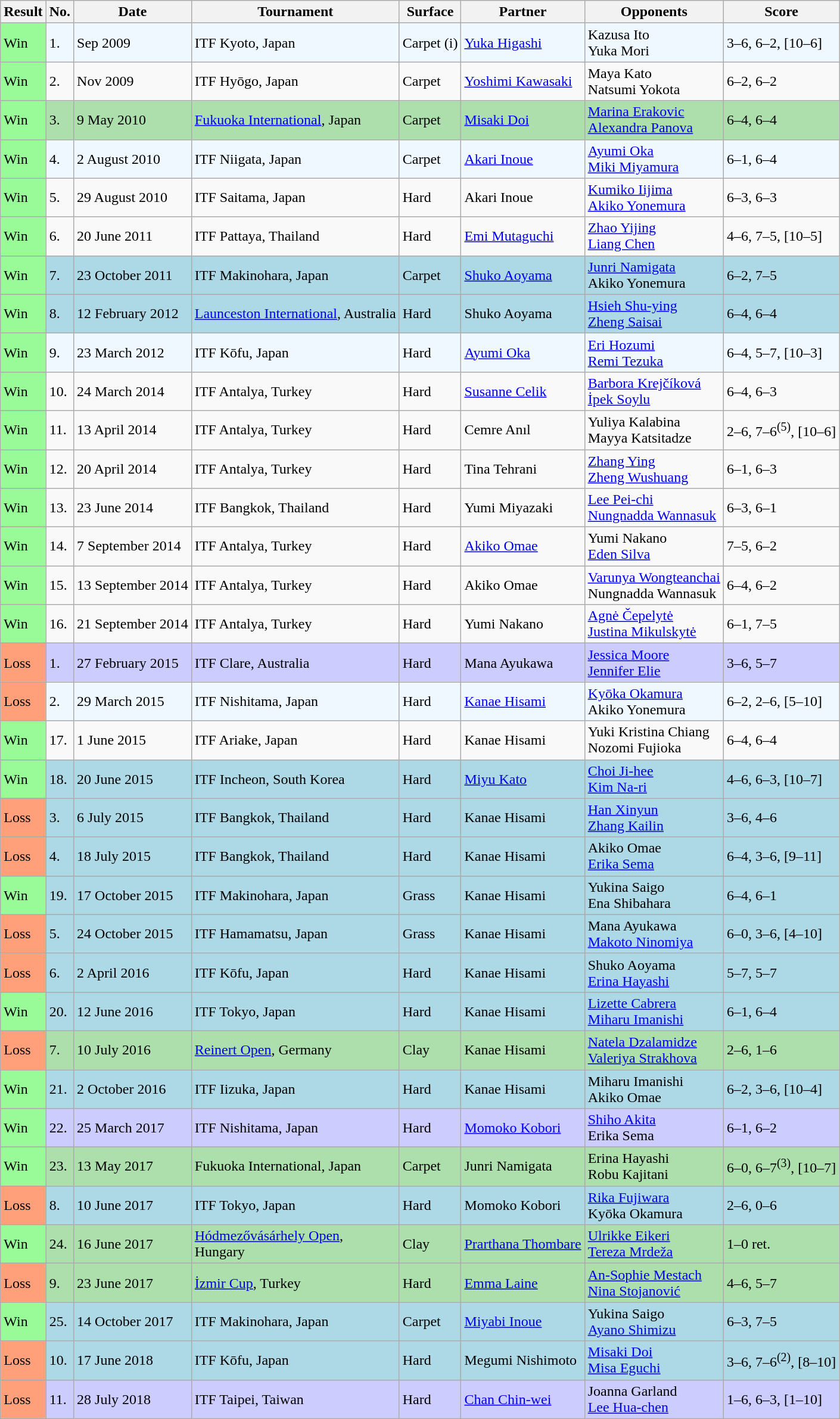<table class="sortable wikitable">
<tr>
<th>Result</th>
<th>No.</th>
<th>Date</th>
<th>Tournament</th>
<th>Surface</th>
<th>Partner</th>
<th>Opponents</th>
<th class="unsortable">Score</th>
</tr>
<tr style="background:#f0f8ff;">
<td style="background:#98fb98;">Win</td>
<td>1.</td>
<td>Sep 2009</td>
<td>ITF Kyoto, Japan</td>
<td>Carpet (i)</td>
<td> <a href='#'>Yuka Higashi</a></td>
<td> Kazusa Ito <br>  Yuka Mori</td>
<td>3–6, 6–2, [10–6]</td>
</tr>
<tr>
<td style="background:#98fb98;">Win</td>
<td>2.</td>
<td>Nov 2009</td>
<td>ITF Hyōgo, Japan</td>
<td>Carpet</td>
<td> <a href='#'>Yoshimi Kawasaki</a></td>
<td> Maya Kato <br>  Natsumi Yokota</td>
<td>6–2, 6–2</td>
</tr>
<tr style="background:#addfad;">
<td bgcolor=98FB98>Win</td>
<td>3.</td>
<td>9 May 2010</td>
<td><a href='#'>Fukuoka International</a>, Japan</td>
<td>Carpet</td>
<td> <a href='#'>Misaki Doi</a></td>
<td> <a href='#'>Marina Erakovic</a> <br>  <a href='#'>Alexandra Panova</a></td>
<td>6–4, 6–4</td>
</tr>
<tr style="background:#f0f8ff;">
<td bgcolor=98FB98>Win</td>
<td>4.</td>
<td>2 August 2010</td>
<td>ITF Niigata, Japan</td>
<td>Carpet</td>
<td> <a href='#'>Akari Inoue</a></td>
<td> <a href='#'>Ayumi Oka</a> <br>  <a href='#'>Miki Miyamura</a></td>
<td>6–1, 6–4</td>
</tr>
<tr>
<td bgcolor=98FB98>Win</td>
<td>5.</td>
<td>29 August 2010</td>
<td>ITF Saitama, Japan</td>
<td>Hard</td>
<td> Akari Inoue</td>
<td> <a href='#'>Kumiko Iijima</a> <br>  <a href='#'>Akiko Yonemura</a></td>
<td>6–3, 6–3</td>
</tr>
<tr>
<td style="background:#98fb98;">Win</td>
<td>6.</td>
<td>20 June 2011</td>
<td>ITF Pattaya, Thailand</td>
<td>Hard</td>
<td> <a href='#'>Emi Mutaguchi</a></td>
<td> <a href='#'>Zhao Yijing</a> <br>  <a href='#'>Liang Chen</a></td>
<td>4–6, 7–5, [10–5]</td>
</tr>
<tr style="background:lightblue;">
<td style="background:#98fb98;">Win</td>
<td>7.</td>
<td>23 October 2011</td>
<td>ITF Makinohara, Japan</td>
<td>Carpet</td>
<td> <a href='#'>Shuko Aoyama</a></td>
<td> <a href='#'>Junri Namigata</a> <br>  Akiko Yonemura</td>
<td>6–2, 7–5</td>
</tr>
<tr style="background:lightblue;">
<td style="background:#98fb98;">Win</td>
<td>8.</td>
<td>12 February 2012</td>
<td><a href='#'>Launceston International</a>, Australia</td>
<td>Hard</td>
<td> Shuko Aoyama</td>
<td> <a href='#'>Hsieh Shu-ying</a> <br>  <a href='#'>Zheng Saisai</a></td>
<td>6–4, 6–4</td>
</tr>
<tr style="background:#f0f8ff;">
<td style="background:#98fb98;">Win</td>
<td>9.</td>
<td>23 March 2012</td>
<td>ITF Kōfu, Japan</td>
<td>Hard</td>
<td> <a href='#'>Ayumi Oka</a></td>
<td> <a href='#'>Eri Hozumi</a> <br>  <a href='#'>Remi Tezuka</a></td>
<td>6–4, 5–7, [10–3]</td>
</tr>
<tr>
<td style="background:#98fb98;">Win</td>
<td>10.</td>
<td>24 March 2014</td>
<td>ITF Antalya, Turkey</td>
<td>Hard</td>
<td> <a href='#'>Susanne Celik</a></td>
<td> <a href='#'>Barbora Krejčíková</a> <br>  <a href='#'>İpek Soylu</a></td>
<td>6–4, 6–3</td>
</tr>
<tr>
<td style="background:#98fb98;">Win</td>
<td>11.</td>
<td>13 April 2014</td>
<td>ITF Antalya, Turkey</td>
<td>Hard</td>
<td> Cemre Anıl</td>
<td> Yuliya Kalabina <br>  Mayya Katsitadze</td>
<td>2–6, 7–6<sup>(5)</sup>, [10–6]</td>
</tr>
<tr>
<td style="background:#98fb98;">Win</td>
<td>12.</td>
<td>20 April 2014</td>
<td>ITF Antalya, Turkey</td>
<td>Hard</td>
<td> Tina Tehrani</td>
<td> <a href='#'>Zhang Ying</a> <br>  <a href='#'>Zheng Wushuang</a></td>
<td>6–1, 6–3</td>
</tr>
<tr>
<td style="background:#98fb98;">Win</td>
<td>13.</td>
<td>23 June 2014</td>
<td>ITF Bangkok, Thailand</td>
<td>Hard</td>
<td> Yumi Miyazaki</td>
<td> <a href='#'>Lee Pei-chi</a> <br>  <a href='#'>Nungnadda Wannasuk</a></td>
<td>6–3, 6–1</td>
</tr>
<tr>
<td style="background:#98fb98;">Win</td>
<td>14.</td>
<td>7 September 2014</td>
<td>ITF Antalya, Turkey</td>
<td>Hard</td>
<td> <a href='#'>Akiko Omae</a></td>
<td> Yumi Nakano <br>  <a href='#'>Eden Silva</a></td>
<td>7–5, 6–2</td>
</tr>
<tr>
<td style="background:#98fb98;">Win</td>
<td>15.</td>
<td>13 September 2014</td>
<td>ITF Antalya, Turkey</td>
<td>Hard</td>
<td> Akiko Omae</td>
<td> <a href='#'>Varunya Wongteanchai</a> <br>  Nungnadda Wannasuk</td>
<td>6–4, 6–2</td>
</tr>
<tr>
<td style="background:#98fb98;">Win</td>
<td>16.</td>
<td>21 September 2014</td>
<td>ITF Antalya, Turkey</td>
<td>Hard</td>
<td> Yumi Nakano</td>
<td> <a href='#'>Agnė Čepelytė</a> <br>  <a href='#'>Justina Mikulskytė</a></td>
<td>6–1, 7–5</td>
</tr>
<tr style="background:#ccccff;">
<td bgcolor="FFA07A">Loss</td>
<td>1.</td>
<td>27 February 2015</td>
<td>ITF Clare, Australia</td>
<td>Hard</td>
<td> Mana Ayukawa</td>
<td> <a href='#'>Jessica Moore</a> <br>  <a href='#'>Jennifer Elie</a></td>
<td>3–6, 5–7</td>
</tr>
<tr style="background:#f0f8ff;">
<td bgcolor="FFA07A">Loss</td>
<td>2.</td>
<td>29 March 2015</td>
<td>ITF Nishitama, Japan</td>
<td>Hard</td>
<td> <a href='#'>Kanae Hisami</a></td>
<td> <a href='#'>Kyōka Okamura</a> <br>  Akiko Yonemura</td>
<td>6–2, 2–6, [5–10]</td>
</tr>
<tr>
<td style="background:#98fb98;">Win</td>
<td>17.</td>
<td>1 June 2015</td>
<td>ITF Ariake, Japan</td>
<td>Hard</td>
<td> Kanae Hisami</td>
<td> Yuki Kristina Chiang <br>  Nozomi Fujioka</td>
<td>6–4, 6–4</td>
</tr>
<tr style="background:lightblue;">
<td style="background:#98fb98;">Win</td>
<td>18.</td>
<td>20 June 2015</td>
<td>ITF Incheon, South Korea</td>
<td>Hard</td>
<td> <a href='#'>Miyu Kato</a></td>
<td> <a href='#'>Choi Ji-hee</a> <br>  <a href='#'>Kim Na-ri</a></td>
<td>4–6, 6–3, [10–7]</td>
</tr>
<tr style="background:lightblue;">
<td bgcolor="FFA07A">Loss</td>
<td>3.</td>
<td>6 July 2015</td>
<td>ITF Bangkok, Thailand</td>
<td>Hard</td>
<td> Kanae Hisami</td>
<td> <a href='#'>Han Xinyun</a> <br>  <a href='#'>Zhang Kailin</a></td>
<td>3–6, 4–6</td>
</tr>
<tr style="background:lightblue;">
<td bgcolor="FFA07A">Loss</td>
<td>4.</td>
<td>18 July 2015</td>
<td>ITF Bangkok, Thailand</td>
<td>Hard</td>
<td> Kanae Hisami</td>
<td> Akiko Omae <br>  <a href='#'>Erika Sema</a></td>
<td>6–4, 3–6, [9–11]</td>
</tr>
<tr style="background:lightblue;">
<td style="background:#98fb98;">Win</td>
<td>19.</td>
<td>17 October 2015</td>
<td>ITF Makinohara, Japan</td>
<td>Grass</td>
<td> Kanae Hisami</td>
<td> Yukina Saigo <br>  Ena Shibahara</td>
<td>6–4, 6–1</td>
</tr>
<tr style="background:lightblue;">
<td bgcolor="FFA07A">Loss</td>
<td>5.</td>
<td>24 October 2015</td>
<td>ITF Hamamatsu, Japan</td>
<td>Grass</td>
<td> Kanae Hisami</td>
<td> Mana Ayukawa <br>  <a href='#'>Makoto Ninomiya</a></td>
<td>6–0, 3–6, [4–10]</td>
</tr>
<tr style="background:lightblue;">
<td bgcolor="FFA07A">Loss</td>
<td>6.</td>
<td>2 April 2016</td>
<td>ITF Kōfu, Japan</td>
<td>Hard</td>
<td> Kanae Hisami</td>
<td> Shuko Aoyama <br>  <a href='#'>Erina Hayashi</a></td>
<td>5–7, 5–7</td>
</tr>
<tr style="background:lightblue;">
<td style="background:#98fb98;">Win</td>
<td>20.</td>
<td>12 June 2016</td>
<td>ITF Tokyo, Japan</td>
<td>Hard</td>
<td> Kanae Hisami</td>
<td> <a href='#'>Lizette Cabrera</a> <br>  <a href='#'>Miharu Imanishi</a></td>
<td>6–1, 6–4</td>
</tr>
<tr style="background:#addfad;">
<td bgcolor="FFA07A">Loss</td>
<td>7.</td>
<td>10 July 2016</td>
<td><a href='#'>Reinert Open</a>, Germany</td>
<td>Clay</td>
<td> Kanae Hisami</td>
<td> <a href='#'>Natela Dzalamidze</a> <br>  <a href='#'>Valeriya Strakhova</a></td>
<td>2–6, 1–6</td>
</tr>
<tr style="background:lightblue;">
<td style="background:#98fb98;">Win</td>
<td>21.</td>
<td>2 October 2016</td>
<td>ITF Iizuka, Japan</td>
<td>Hard</td>
<td> Kanae Hisami</td>
<td> Miharu Imanishi <br>  Akiko Omae</td>
<td>6–2, 3–6, [10–4]</td>
</tr>
<tr style="background:#ccccff;">
<td style="background:#98fb98;">Win</td>
<td>22.</td>
<td>25 March 2017</td>
<td>ITF Nishitama, Japan</td>
<td>Hard</td>
<td> <a href='#'>Momoko Kobori</a></td>
<td> <a href='#'>Shiho Akita</a> <br>  Erika Sema</td>
<td>6–1, 6–2</td>
</tr>
<tr style="background:#addfad;">
<td style="background:#98fb98;">Win</td>
<td>23.</td>
<td>13 May 2017</td>
<td>Fukuoka International, Japan</td>
<td>Carpet</td>
<td> Junri Namigata</td>
<td> Erina Hayashi <br>  Robu Kajitani</td>
<td>6–0, 6–7<sup>(3)</sup>, [10–7]</td>
</tr>
<tr style="background:lightblue;">
<td bgcolor="FFA07A">Loss</td>
<td>8.</td>
<td>10 June 2017</td>
<td>ITF Tokyo, Japan</td>
<td>Hard</td>
<td> Momoko Kobori</td>
<td> <a href='#'>Rika Fujiwara</a> <br>  Kyōka Okamura</td>
<td>2–6, 0–6</td>
</tr>
<tr style="background:#addfad;">
<td style="background:#98fb98;">Win</td>
<td>24.</td>
<td>16 June 2017</td>
<td><a href='#'>Hódmezővásárhely Open</a>, <br>Hungary</td>
<td>Clay</td>
<td> <a href='#'>Prarthana Thombare</a></td>
<td> <a href='#'>Ulrikke Eikeri</a> <br>  <a href='#'>Tereza Mrdeža</a></td>
<td>1–0 ret.</td>
</tr>
<tr style="background:#addfad;">
<td style="background:#ffa07a;">Loss</td>
<td>9.</td>
<td>23 June 2017</td>
<td><a href='#'>İzmir Cup</a>, Turkey</td>
<td>Hard</td>
<td> <a href='#'>Emma Laine</a></td>
<td> <a href='#'>An-Sophie Mestach</a> <br>  <a href='#'>Nina Stojanović</a></td>
<td>4–6, 5–7</td>
</tr>
<tr style="background:lightblue;">
<td style="background:#98fb98;">Win</td>
<td>25.</td>
<td>14 October 2017</td>
<td>ITF Makinohara, Japan</td>
<td>Carpet</td>
<td> <a href='#'>Miyabi Inoue</a></td>
<td> Yukina Saigo <br>  <a href='#'>Ayano Shimizu</a></td>
<td>6–3, 7–5</td>
</tr>
<tr style="background:lightblue;">
<td style="background:#ffa07a;">Loss</td>
<td>10.</td>
<td>17 June 2018</td>
<td>ITF Kōfu, Japan</td>
<td>Hard</td>
<td> Megumi Nishimoto</td>
<td> <a href='#'>Misaki Doi</a> <br>  <a href='#'>Misa Eguchi</a></td>
<td>3–6, 7–6<sup>(2)</sup>, [8–10]</td>
</tr>
<tr style="background:#ccccff;">
<td style="background:#ffa07a;">Loss</td>
<td>11.</td>
<td>28 July 2018</td>
<td>ITF Taipei, Taiwan</td>
<td>Hard</td>
<td> <a href='#'>Chan Chin-wei</a></td>
<td> Joanna Garland <br>  <a href='#'>Lee Hua-chen</a></td>
<td>1–6, 6–3, [1–10]</td>
</tr>
</table>
